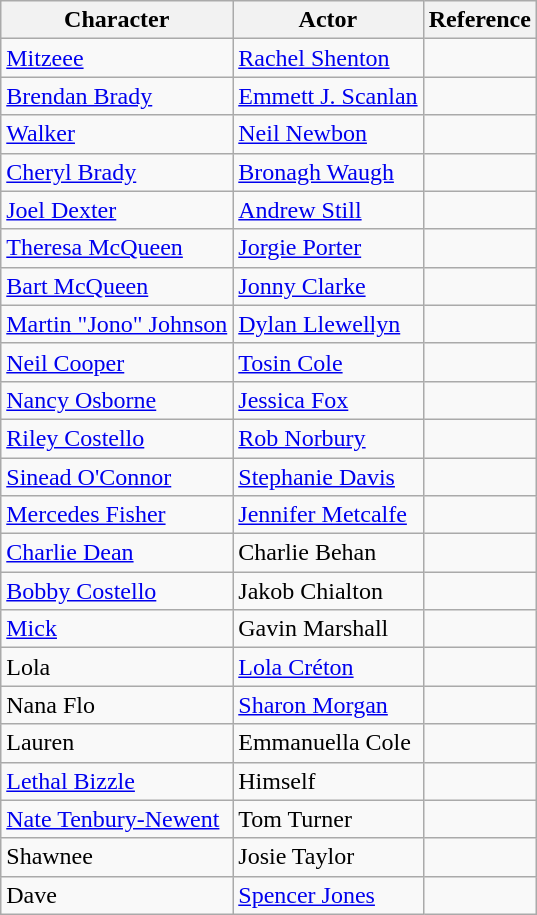<table class="wikitable" border="1">
<tr>
<th>Character</th>
<th>Actor</th>
<th>Reference</th>
</tr>
<tr>
<td><a href='#'>Mitzeee</a></td>
<td><a href='#'>Rachel Shenton</a></td>
<td></td>
</tr>
<tr>
<td><a href='#'>Brendan Brady</a></td>
<td><a href='#'>Emmett J. Scanlan</a></td>
<td></td>
</tr>
<tr>
<td><a href='#'>Walker</a></td>
<td><a href='#'>Neil Newbon</a></td>
<td></td>
</tr>
<tr>
<td><a href='#'>Cheryl Brady</a></td>
<td><a href='#'>Bronagh Waugh</a></td>
<td></td>
</tr>
<tr>
<td><a href='#'>Joel Dexter</a></td>
<td><a href='#'>Andrew Still</a></td>
<td></td>
</tr>
<tr>
<td><a href='#'>Theresa McQueen</a></td>
<td><a href='#'>Jorgie Porter</a></td>
<td></td>
</tr>
<tr>
<td><a href='#'>Bart McQueen</a></td>
<td><a href='#'>Jonny Clarke</a></td>
<td></td>
</tr>
<tr>
<td><a href='#'>Martin "Jono" Johnson</a></td>
<td><a href='#'>Dylan Llewellyn</a></td>
<td></td>
</tr>
<tr>
<td><a href='#'>Neil Cooper</a></td>
<td><a href='#'>Tosin Cole</a></td>
<td></td>
</tr>
<tr>
<td><a href='#'>Nancy Osborne</a></td>
<td><a href='#'>Jessica Fox</a></td>
<td></td>
</tr>
<tr>
<td><a href='#'>Riley Costello</a></td>
<td><a href='#'>Rob Norbury</a></td>
<td></td>
</tr>
<tr>
<td><a href='#'>Sinead O'Connor</a></td>
<td><a href='#'>Stephanie Davis</a></td>
<td></td>
</tr>
<tr>
<td><a href='#'>Mercedes Fisher</a></td>
<td><a href='#'>Jennifer Metcalfe</a></td>
<td></td>
</tr>
<tr>
<td><a href='#'>Charlie Dean</a></td>
<td>Charlie Behan</td>
<td></td>
</tr>
<tr>
<td><a href='#'>Bobby Costello</a></td>
<td>Jakob Chialton</td>
<td></td>
</tr>
<tr>
<td><a href='#'>Mick</a></td>
<td>Gavin Marshall</td>
<td></td>
</tr>
<tr>
<td>Lola</td>
<td><a href='#'>Lola Créton</a></td>
<td></td>
</tr>
<tr>
<td>Nana Flo</td>
<td><a href='#'>Sharon Morgan</a></td>
<td></td>
</tr>
<tr>
<td>Lauren</td>
<td>Emmanuella Cole</td>
<td></td>
</tr>
<tr>
<td><a href='#'>Lethal Bizzle</a></td>
<td>Himself</td>
<td></td>
</tr>
<tr>
<td><a href='#'>Nate Tenbury-Newent</a></td>
<td>Tom Turner</td>
<td></td>
</tr>
<tr>
<td>Shawnee</td>
<td>Josie Taylor</td>
<td></td>
</tr>
<tr>
<td>Dave</td>
<td><a href='#'>Spencer Jones</a></td>
<td></td>
</tr>
</table>
